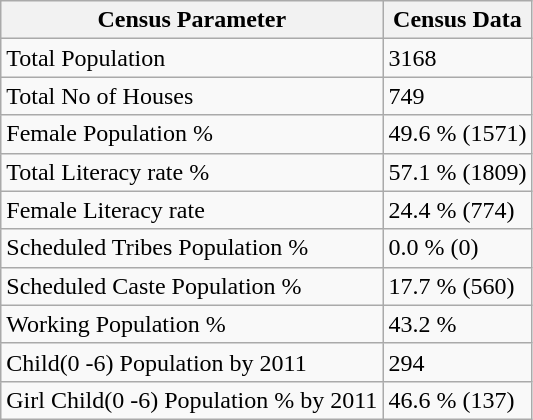<table class="wikitable">
<tr>
<th>Census Parameter</th>
<th>Census Data</th>
</tr>
<tr>
<td>Total Population</td>
<td>3168</td>
</tr>
<tr>
<td>Total No of Houses</td>
<td>749</td>
</tr>
<tr>
<td>Female Population %</td>
<td>49.6 % (1571)</td>
</tr>
<tr>
<td>Total Literacy rate %</td>
<td>57.1 % (1809)</td>
</tr>
<tr>
<td>Female Literacy rate</td>
<td>24.4 % (774)</td>
</tr>
<tr>
<td>Scheduled Tribes Population %</td>
<td>0.0 % (0)</td>
</tr>
<tr>
<td>Scheduled Caste Population %</td>
<td>17.7 % (560)</td>
</tr>
<tr>
<td>Working Population %</td>
<td>43.2 %</td>
</tr>
<tr>
<td>Child(0 -6) Population by 2011</td>
<td>294</td>
</tr>
<tr>
<td>Girl Child(0 -6) Population % by 2011</td>
<td>46.6 % (137)</td>
</tr>
</table>
